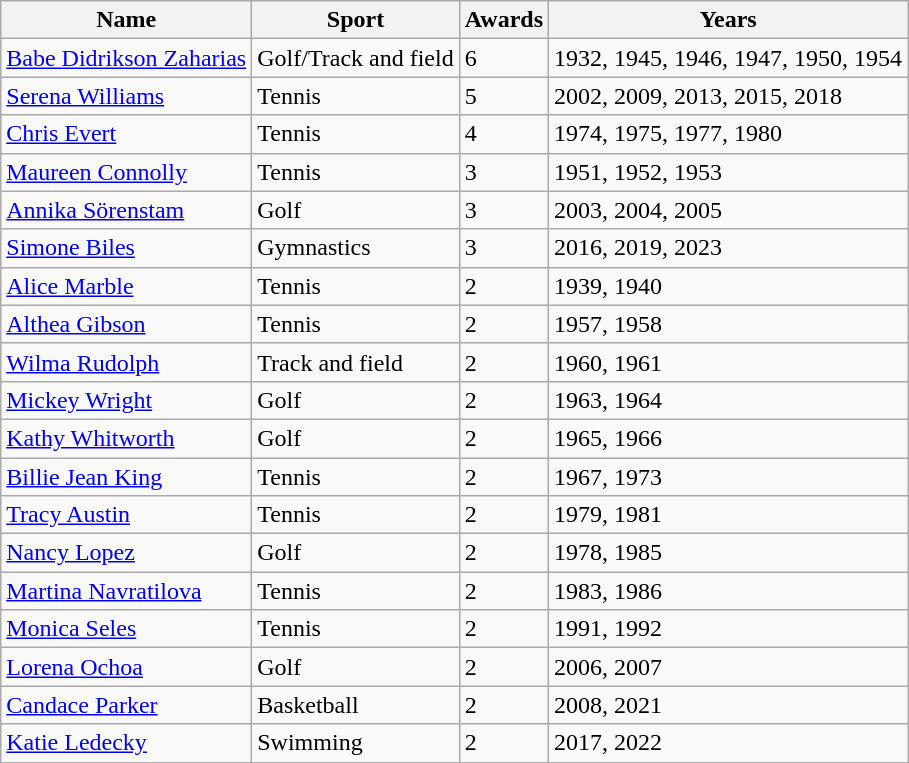<table class="wikitable">
<tr>
<th scope=col>Name</th>
<th scope=col>Sport</th>
<th scope=col>Awards</th>
<th scope=col>Years</th>
</tr>
<tr>
<td><a href='#'>Babe Didrikson Zaharias</a></td>
<td>Golf/Track and field</td>
<td>6</td>
<td>1932, 1945, 1946, 1947, 1950, 1954</td>
</tr>
<tr>
<td><a href='#'>Serena Williams</a></td>
<td>Tennis</td>
<td>5</td>
<td>2002, 2009, 2013, 2015, 2018</td>
</tr>
<tr>
<td><a href='#'>Chris Evert</a></td>
<td>Tennis</td>
<td>4</td>
<td>1974, 1975, 1977, 1980</td>
</tr>
<tr>
<td><a href='#'>Maureen Connolly</a></td>
<td>Tennis</td>
<td>3</td>
<td>1951, 1952, 1953</td>
</tr>
<tr>
<td><a href='#'>Annika Sörenstam</a></td>
<td>Golf</td>
<td>3</td>
<td>2003, 2004, 2005</td>
</tr>
<tr>
<td><a href='#'>Simone Biles</a></td>
<td>Gymnastics</td>
<td>3</td>
<td>2016, 2019, 2023</td>
</tr>
<tr>
<td><a href='#'>Alice Marble</a></td>
<td>Tennis</td>
<td>2</td>
<td>1939, 1940</td>
</tr>
<tr>
<td><a href='#'>Althea Gibson</a></td>
<td>Tennis</td>
<td>2</td>
<td>1957, 1958</td>
</tr>
<tr>
<td><a href='#'>Wilma Rudolph</a></td>
<td>Track and field</td>
<td>2</td>
<td>1960, 1961</td>
</tr>
<tr>
<td><a href='#'>Mickey Wright</a></td>
<td>Golf</td>
<td>2</td>
<td>1963, 1964</td>
</tr>
<tr>
<td><a href='#'>Kathy Whitworth</a></td>
<td>Golf</td>
<td>2</td>
<td>1965, 1966</td>
</tr>
<tr>
<td><a href='#'>Billie Jean King</a></td>
<td>Tennis</td>
<td>2</td>
<td>1967, 1973</td>
</tr>
<tr>
<td><a href='#'>Tracy Austin</a></td>
<td>Tennis</td>
<td>2</td>
<td>1979, 1981</td>
</tr>
<tr>
<td><a href='#'>Nancy Lopez</a></td>
<td>Golf</td>
<td>2</td>
<td>1978, 1985</td>
</tr>
<tr>
<td><a href='#'>Martina Navratilova</a></td>
<td>Tennis</td>
<td>2</td>
<td>1983, 1986</td>
</tr>
<tr>
<td><a href='#'>Monica Seles</a></td>
<td>Tennis</td>
<td>2</td>
<td>1991, 1992</td>
</tr>
<tr>
<td><a href='#'>Lorena Ochoa</a></td>
<td>Golf</td>
<td>2</td>
<td>2006, 2007</td>
</tr>
<tr>
<td><a href='#'>Candace Parker</a></td>
<td>Basketball</td>
<td>2</td>
<td>2008, 2021</td>
</tr>
<tr>
<td><a href='#'>Katie Ledecky</a></td>
<td>Swimming</td>
<td>2</td>
<td>2017, 2022</td>
</tr>
</table>
